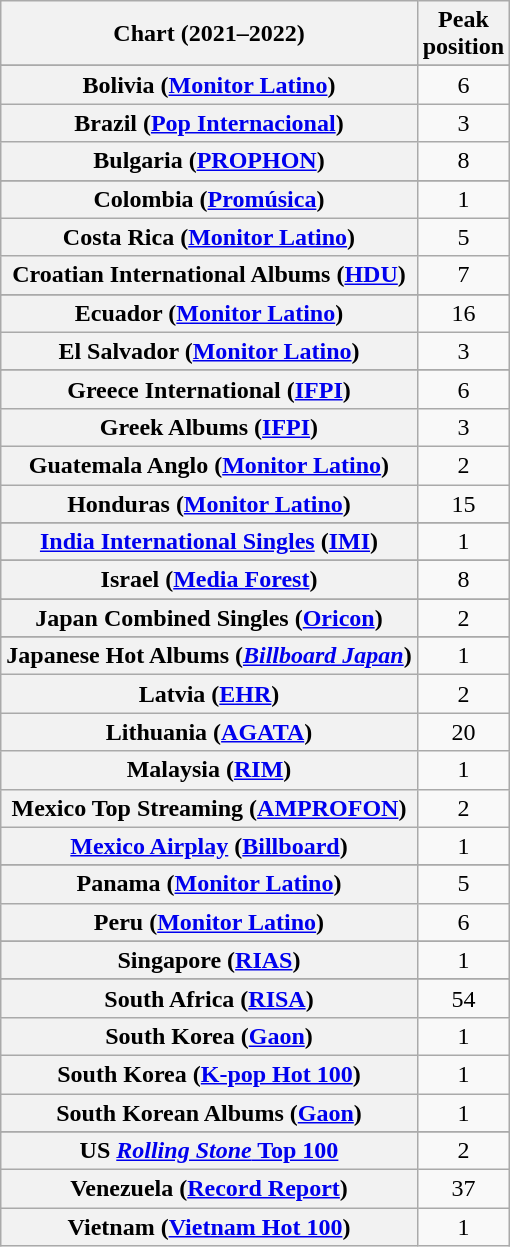<table class="wikitable sortable plainrowheaders" style="text-align:center">
<tr>
<th scope="col">Chart (2021–2022)</th>
<th scope="col">Peak<br>position</th>
</tr>
<tr>
</tr>
<tr>
</tr>
<tr>
</tr>
<tr>
</tr>
<tr>
</tr>
<tr>
<th scope="row">Bolivia (<a href='#'>Monitor Latino</a>)</th>
<td>6</td>
</tr>
<tr>
<th scope="row">Brazil (<a href='#'>Pop Internacional</a>)</th>
<td>3</td>
</tr>
<tr>
<th scope="row">Bulgaria (<a href='#'>PROPHON</a>)</th>
<td>8</td>
</tr>
<tr>
</tr>
<tr>
</tr>
<tr>
</tr>
<tr>
</tr>
<tr>
<th scope="row">Colombia (<a href='#'>Promúsica</a>)</th>
<td>1</td>
</tr>
<tr>
<th scope="row">Costa Rica (<a href='#'>Monitor Latino</a>)</th>
<td>5</td>
</tr>
<tr>
<th scope="row">Croatian International Albums (<a href='#'>HDU</a>)</th>
<td>7</td>
</tr>
<tr>
</tr>
<tr>
</tr>
<tr>
<th scope="row">Ecuador (<a href='#'>Monitor Latino</a>)</th>
<td>16</td>
</tr>
<tr>
<th scope="row">El Salvador (<a href='#'>Monitor Latino</a>)</th>
<td>3</td>
</tr>
<tr>
</tr>
<tr>
</tr>
<tr>
</tr>
<tr>
</tr>
<tr>
</tr>
<tr>
</tr>
<tr>
<th scope="row">Greece International (<a href='#'>IFPI</a>)</th>
<td>6</td>
</tr>
<tr>
<th scope="row">Greek Albums (<a href='#'>IFPI</a>)</th>
<td>3</td>
</tr>
<tr>
<th scope="row">Guatemala Anglo (<a href='#'>Monitor Latino</a>)</th>
<td>2</td>
</tr>
<tr>
<th scope="row">Honduras (<a href='#'>Monitor Latino</a>)</th>
<td>15</td>
</tr>
<tr>
</tr>
<tr>
</tr>
<tr>
<th scope="row"><a href='#'>India International Singles</a> (<a href='#'>IMI</a>)</th>
<td>1</td>
</tr>
<tr>
</tr>
<tr>
<th scope="row">Israel (<a href='#'>Media Forest</a>)</th>
<td>8</td>
</tr>
<tr>
</tr>
<tr>
</tr>
<tr>
<th scope="row">Japan Combined Singles (<a href='#'>Oricon</a>)</th>
<td>2</td>
</tr>
<tr>
</tr>
<tr>
<th scope="row">Japanese Hot Albums (<em><a href='#'>Billboard Japan</a></em>)</th>
<td>1</td>
</tr>
<tr>
<th scope="row">Latvia (<a href='#'>EHR</a>)</th>
<td>2</td>
</tr>
<tr>
<th scope="row">Lithuania (<a href='#'>AGATA</a>)</th>
<td>20</td>
</tr>
<tr>
<th scope="row">Malaysia (<a href='#'>RIM</a>)</th>
<td>1</td>
</tr>
<tr>
<th scope="row">Mexico Top Streaming (<a href='#'>AMPROFON</a>)</th>
<td>2</td>
</tr>
<tr>
<th scope="row"><a href='#'>Mexico Airplay</a> (<a href='#'>Billboard</a>)</th>
<td>1</td>
</tr>
<tr>
</tr>
<tr>
</tr>
<tr>
</tr>
<tr>
</tr>
<tr>
<th scope="row">Panama (<a href='#'>Monitor Latino</a>)</th>
<td>5</td>
</tr>
<tr>
<th scope="row">Peru (<a href='#'>Monitor Latino</a>)</th>
<td>6</td>
</tr>
<tr>
</tr>
<tr>
</tr>
<tr>
</tr>
<tr>
<th scope="row">Singapore (<a href='#'>RIAS</a>)</th>
<td>1</td>
</tr>
<tr>
</tr>
<tr>
</tr>
<tr>
<th scope="row">South Africa (<a href='#'>RISA</a>)</th>
<td>54</td>
</tr>
<tr>
<th scope="row">South Korea (<a href='#'>Gaon</a>)</th>
<td>1</td>
</tr>
<tr>
<th scope="row">South Korea (<a href='#'>K-pop Hot 100</a>)</th>
<td>1</td>
</tr>
<tr>
<th scope="row">South Korean Albums (<a href='#'>Gaon</a>)</th>
<td>1</td>
</tr>
<tr>
</tr>
<tr>
</tr>
<tr>
</tr>
<tr>
</tr>
<tr>
</tr>
<tr>
</tr>
<tr>
</tr>
<tr>
</tr>
<tr>
</tr>
<tr>
</tr>
<tr>
<th scope="row">US <a href='#'><em>Rolling Stone</em> Top 100</a></th>
<td>2</td>
</tr>
<tr>
<th scope="row">Venezuela (<a href='#'>Record Report</a>)</th>
<td>37</td>
</tr>
<tr>
<th scope="row">Vietnam (<a href='#'>Vietnam Hot 100</a>)</th>
<td>1</td>
</tr>
</table>
